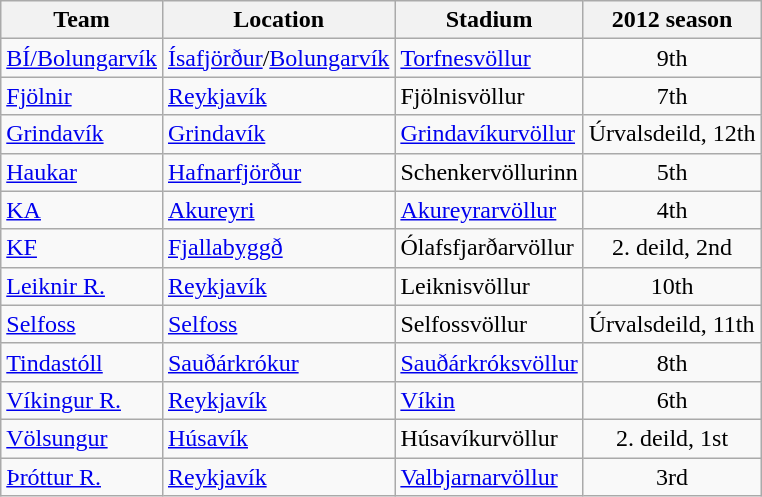<table class="wikitable sortable">
<tr>
<th>Team</th>
<th>Location</th>
<th>Stadium</th>
<th>2012 season</th>
</tr>
<tr>
<td><a href='#'>BÍ/Bolungarvík</a></td>
<td><a href='#'>Ísafjörður</a>/<a href='#'>Bolungarvík</a></td>
<td><a href='#'>Torfnesvöllur</a></td>
<td align=center>9th</td>
</tr>
<tr>
<td><a href='#'>Fjölnir</a></td>
<td><a href='#'>Reykjavík</a></td>
<td>Fjölnisvöllur</td>
<td align=center>7th</td>
</tr>
<tr>
<td><a href='#'>Grindavík</a></td>
<td><a href='#'>Grindavík</a></td>
<td><a href='#'>Grindavíkurvöllur</a></td>
<td align=center>Úrvalsdeild, 12th</td>
</tr>
<tr>
<td><a href='#'>Haukar</a></td>
<td><a href='#'>Hafnarfjörður</a></td>
<td>Schenkervöllurinn</td>
<td align=center>5th</td>
</tr>
<tr>
<td><a href='#'>KA</a></td>
<td><a href='#'>Akureyri</a></td>
<td><a href='#'>Akureyrarvöllur</a></td>
<td align=center>4th</td>
</tr>
<tr>
<td><a href='#'>KF</a></td>
<td><a href='#'>Fjallabyggð</a></td>
<td>Ólafsfjarðarvöllur</td>
<td align=center>2. deild, 2nd</td>
</tr>
<tr>
<td><a href='#'>Leiknir R.</a></td>
<td><a href='#'>Reykjavík</a></td>
<td>Leiknisvöllur</td>
<td align=center>10th</td>
</tr>
<tr>
<td><a href='#'>Selfoss</a></td>
<td><a href='#'>Selfoss</a></td>
<td>Selfossvöllur</td>
<td>Úrvalsdeild, 11th</td>
</tr>
<tr>
<td><a href='#'>Tindastóll</a></td>
<td><a href='#'>Sauðárkrókur</a></td>
<td><a href='#'>Sauðárkróksvöllur</a></td>
<td align=center>8th</td>
</tr>
<tr>
<td><a href='#'>Víkingur R.</a></td>
<td><a href='#'>Reykjavík</a></td>
<td><a href='#'>Víkin</a></td>
<td align=center>6th</td>
</tr>
<tr>
<td><a href='#'>Völsungur</a></td>
<td><a href='#'>Húsavík</a></td>
<td>Húsavíkurvöllur</td>
<td align=center>2. deild, 1st</td>
</tr>
<tr>
<td><a href='#'>Þróttur R.</a></td>
<td><a href='#'>Reykjavík</a></td>
<td><a href='#'>Valbjarnarvöllur</a></td>
<td align=center>3rd</td>
</tr>
</table>
